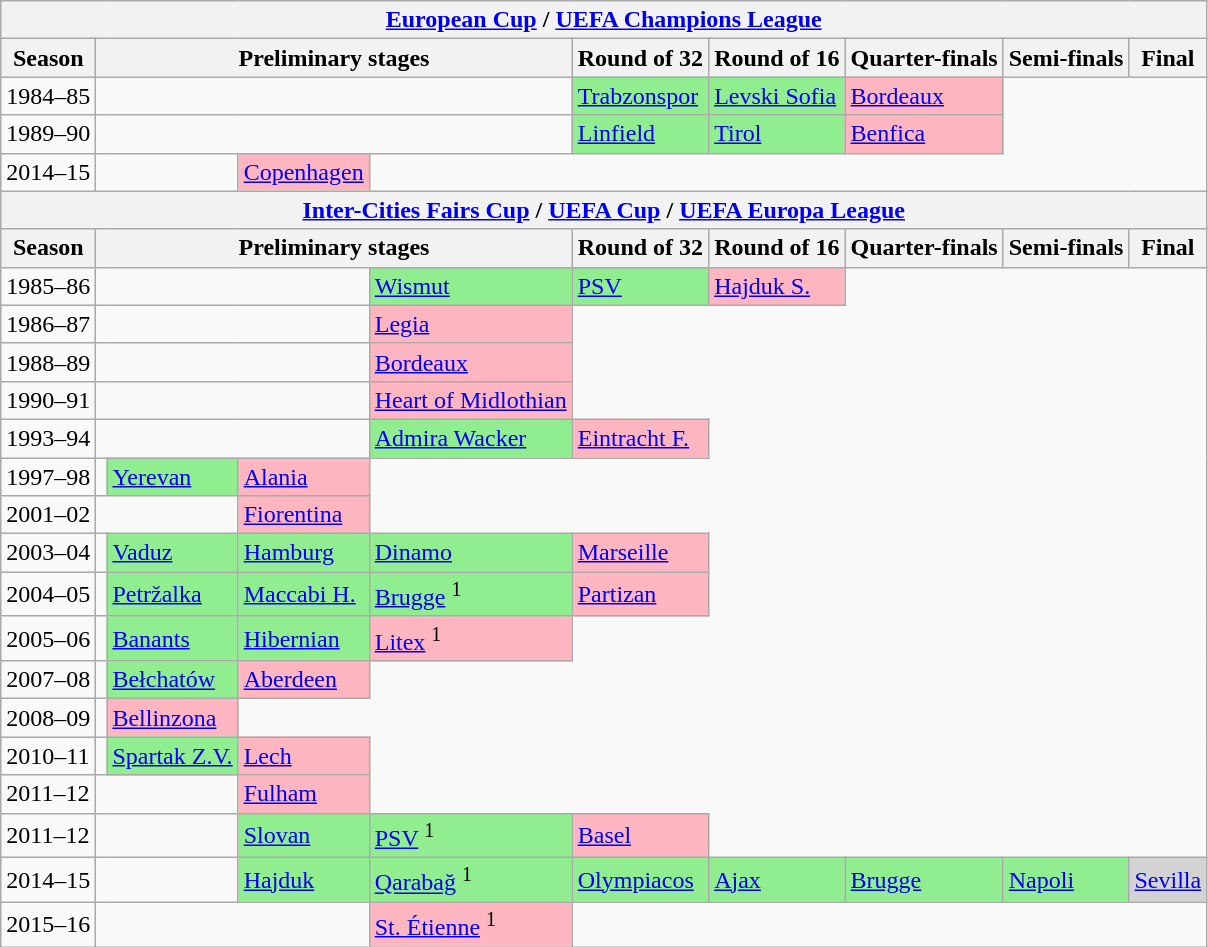<table class="wikitable">
<tr>
<th colspan=20><a href='#'>European Cup</a> / <a href='#'>UEFA Champions League</a></th>
</tr>
<tr>
<th>Season</th>
<th colspan=10>Preliminary stages</th>
<th>Round of 32</th>
<th>Round of 16</th>
<th>Quarter-finals</th>
<th>Semi-finals</th>
<th>Final</th>
</tr>
<tr>
<td>1984–85</td>
<td colspan=10></td>
<td bgcolor=lightgreen> <a href='#'>Trabzonspor</a></td>
<td bgcolor=lightgreen> <a href='#'>Levski Sofia</a></td>
<td bgcolor=lightpink> <a href='#'>Bordeaux</a></td>
</tr>
<tr>
<td>1989–90</td>
<td colspan=10></td>
<td bgcolor=lightgreen> <a href='#'>Linfield</a></td>
<td bgcolor=lightgreen> <a href='#'>Tirol</a></td>
<td bgcolor=lightpink> <a href='#'>Benfica</a></td>
</tr>
<tr>
<td>2014–15</td>
<td colspan=8></td>
<td bgcolor=lightpink> <a href='#'>Copenhagen</a></td>
</tr>
<tr>
<th colspan=20><a href='#'>Inter-Cities Fairs Cup</a> / <a href='#'>UEFA Cup</a> / <a href='#'>UEFA Europa League</a></th>
</tr>
<tr>
<th>Season</th>
<th colspan=10>Preliminary stages</th>
<th>Round of 32</th>
<th>Round of 16</th>
<th>Quarter-finals</th>
<th>Semi-finals</th>
<th>Final</th>
</tr>
<tr>
<td>1985–86</td>
<td colspan=9></td>
<td bgcolor=lightgreen> <a href='#'>Wismut</a></td>
<td bgcolor=lightgreen> <a href='#'>PSV</a></td>
<td bgcolor=lightpink> <a href='#'>Hajduk S.</a></td>
</tr>
<tr>
<td>1986–87</td>
<td colspan=9></td>
<td bgcolor=lightpink> <a href='#'>Legia</a></td>
</tr>
<tr>
<td>1988–89</td>
<td colspan=9></td>
<td bgcolor=lightpink> <a href='#'>Bordeaux</a></td>
</tr>
<tr>
<td>1990–91</td>
<td colspan=9></td>
<td bgcolor=lightpink> <a href='#'>Heart of Midlothian</a></td>
</tr>
<tr>
<td>1993–94</td>
<td colspan=9></td>
<td bgcolor=lightgreen> <a href='#'>Admira Wacker</a></td>
<td bgcolor=lightpink> <a href='#'>Eintracht F.</a></td>
</tr>
<tr>
<td>1997–98</td>
<td colspan=7></td>
<td bgcolor=lightgreen> <a href='#'>Yerevan</a></td>
<td bgcolor=lightpink> <a href='#'>Alania</a></td>
</tr>
<tr>
<td>2001–02</td>
<td colspan=8></td>
<td bgcolor=lightpink> <a href='#'>Fiorentina</a></td>
</tr>
<tr>
<td>2003–04</td>
<td colspan=7></td>
<td bgcolor=lightgreen> <a href='#'>Vaduz</a></td>
<td bgcolor=lightgreen> <a href='#'>Hamburg</a></td>
<td bgcolor=lightgreen> <a href='#'>Dinamo</a></td>
<td bgcolor=lightpink> <a href='#'>Marseille</a></td>
</tr>
<tr>
<td>2004–05</td>
<td colspan=7></td>
<td bgcolor=lightgreen> <a href='#'>Petržalka</a></td>
<td bgcolor=lightgreen> <a href='#'>Maccabi H.</a></td>
<td bgcolor=lightgreen> <a href='#'>Brugge</a> <sup>1</sup></td>
<td bgcolor=lightpink> <a href='#'>Partizan</a></td>
</tr>
<tr>
<td>2005–06</td>
<td colspan=7></td>
<td bgcolor=lightgreen> <a href='#'>Banants</a></td>
<td bgcolor=lightgreen> <a href='#'>Hibernian</a></td>
<td bgcolor=lightpink> <a href='#'>Litex</a> <sup>1</sup></td>
</tr>
<tr>
<td>2007–08</td>
<td colspan=7></td>
<td bgcolor=lightgreen> <a href='#'>Bełchatów</a></td>
<td bgcolor=lightpink> <a href='#'>Aberdeen</a></td>
</tr>
<tr>
<td>2008–09</td>
<td colspan=7></td>
<td bgcolor=lightpink> <a href='#'>Bellinzona</a></td>
</tr>
<tr>
<td>2010–11</td>
<td colspan=7></td>
<td bgcolor=lightgreen> <a href='#'>Spartak Z.V.</a></td>
<td bgcolor=lightpink> <a href='#'>Lech</a></td>
</tr>
<tr>
<td>2011–12</td>
<td colspan=8></td>
<td bgcolor=lightpink> <a href='#'>Fulham</a></td>
</tr>
<tr>
<td>2011–12</td>
<td colspan=8></td>
<td bgcolor=lightgreen> <a href='#'>Slovan</a></td>
<td bgcolor=lightgreen> <a href='#'>PSV</a> <sup>1</sup></td>
<td bgcolor=lightpink> <a href='#'>Basel</a></td>
</tr>
<tr>
<td>2014–15</td>
<td colspan=8></td>
<td bgcolor=lightgreen> <a href='#'>Hajduk</a></td>
<td bgcolor=lightgreen> <a href='#'>Qarabağ</a> <sup>1</sup></td>
<td bgcolor=lightgreen> <a href='#'>Olympiacos</a></td>
<td bgcolor=lightgreen> <a href='#'>Ajax</a></td>
<td bgcolor=lightgreen> <a href='#'>Brugge</a></td>
<td bgcolor=lightgreen> <a href='#'>Napoli</a></td>
<td bgcolor=lightgrey> <a href='#'>Sevilla</a></td>
</tr>
<tr>
<td>2015–16</td>
<td colspan=9></td>
<td bgcolor=lightpink> <a href='#'>St. Étienne</a> <sup>1</sup></td>
</tr>
</table>
